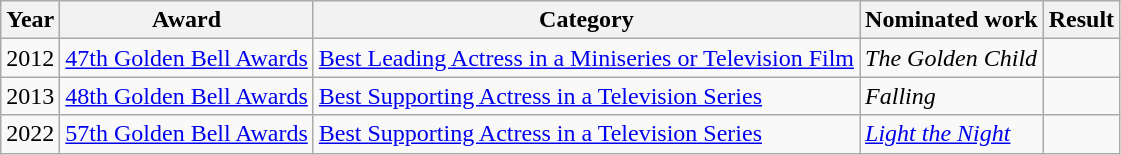<table class="wikitable sortable">
<tr>
<th>Year</th>
<th>Award</th>
<th>Category</th>
<th>Nominated work</th>
<th>Result</th>
</tr>
<tr>
<td>2012</td>
<td><a href='#'>47th Golden Bell Awards</a></td>
<td><a href='#'>Best Leading Actress in a Miniseries or Television Film</a></td>
<td><em>The Golden Child</em></td>
<td></td>
</tr>
<tr>
<td>2013</td>
<td><a href='#'>48th Golden Bell Awards</a></td>
<td><a href='#'>Best Supporting Actress in a Television Series</a></td>
<td><em>Falling</em></td>
<td></td>
</tr>
<tr>
<td>2022</td>
<td><a href='#'>57th Golden Bell Awards</a></td>
<td><a href='#'>Best Supporting Actress in a Television Series</a></td>
<td><em><a href='#'>Light the Night</a></em></td>
<td></td>
</tr>
</table>
